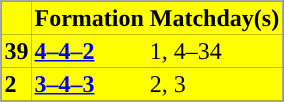<table class="toccolours" border="0" cellpadding="2" cellspacing="0" align="center" style="margin: 0.5em 0 1em 1em; background: #000000; border: 1px #aaaaaa solid;">
<tr bgcolor=#FFFF00>
<th></th>
<th>Formation</th>
<th>Matchday(s)</th>
</tr>
<tr bgcolor=#FFFF00>
<td><strong>39</strong></td>
<td><a href='#'><span><strong>4–4–2</strong></span></a></td>
<td>1, 4–34</td>
</tr>
<tr bgcolor=#FFFF00>
<td><strong>2</strong></td>
<td><a href='#'><span><strong>3–4–3</strong></span></a></td>
<td>2, 3</td>
</tr>
</table>
